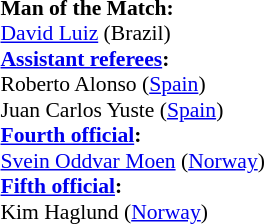<table width=50% style="font-size:90%">
<tr>
<td><br><strong>Man of the Match:</strong>
<br><a href='#'>David Luiz</a> (Brazil)<br><strong><a href='#'>Assistant referees</a>:</strong>
<br>Roberto Alonso (<a href='#'>Spain</a>)
<br>Juan Carlos Yuste (<a href='#'>Spain</a>)
<br><strong><a href='#'>Fourth official</a>:</strong>
<br><a href='#'>Svein Oddvar Moen</a> (<a href='#'>Norway</a>)
<br><strong><a href='#'>Fifth official</a>:</strong>
<br>Kim Haglund (<a href='#'>Norway</a>)</td>
</tr>
</table>
